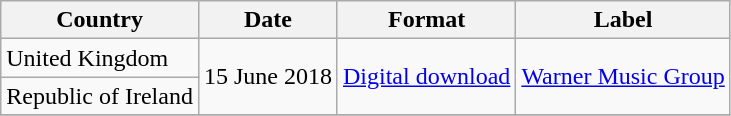<table class="wikitable">
<tr>
<th>Country</th>
<th>Date</th>
<th>Format</th>
<th>Label</th>
</tr>
<tr>
<td>United Kingdom</td>
<td rowspan="2">15 June 2018</td>
<td rowspan="2"><a href='#'>Digital download</a></td>
<td rowspan="2"><a href='#'>Warner Music Group</a></td>
</tr>
<tr>
<td>Republic of Ireland</td>
</tr>
<tr>
</tr>
</table>
